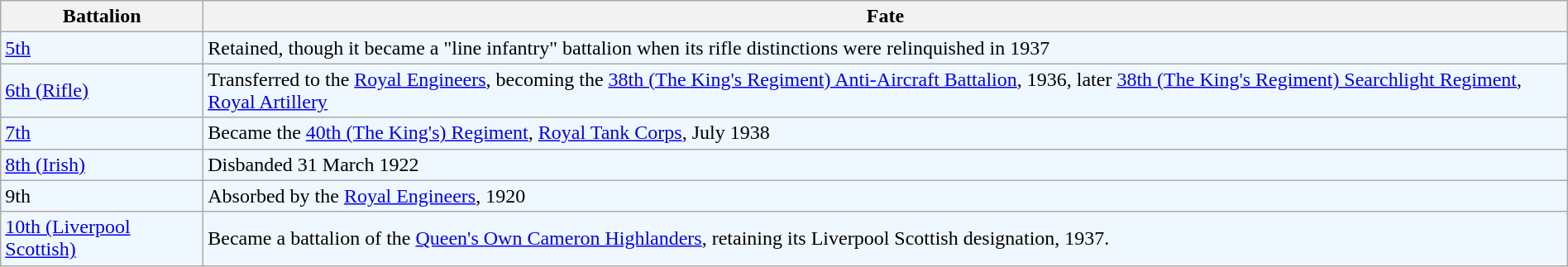<table class="wikitable" style="width:100%;">
<tr>
<th>Battalion</th>
<th>Fate</th>
</tr>
<tr style="background:#f0f8ff;">
<td><a href='#'>5th</a></td>
<td>Retained, though it became a "line infantry" battalion when its rifle distinctions were relinquished in 1937</td>
</tr>
<tr style="background:#f0f8ff;">
<td><a href='#'>6th (Rifle)</a></td>
<td>Transferred to the <a href='#'>Royal Engineers</a>, becoming the <a href='#'>38th (The King's Regiment) Anti-Aircraft Battalion</a>, 1936, later <a href='#'>38th (The King's Regiment) Searchlight Regiment</a>, <a href='#'>Royal Artillery</a></td>
</tr>
<tr style="background:#f0f8ff;">
<td><a href='#'>7th</a></td>
<td>Became the <a href='#'>40th (The King's) Regiment</a>, <a href='#'>Royal Tank Corps</a>, July 1938</td>
</tr>
<tr style="background:#f0f8ff;">
<td><a href='#'>8th (Irish)</a></td>
<td>Disbanded 31 March 1922</td>
</tr>
<tr style="background:#f0f8ff;">
<td>9th</td>
<td>Absorbed by the <a href='#'>Royal Engineers</a>, 1920</td>
</tr>
<tr style="background:#f0f8ff;">
<td><a href='#'>10th (Liverpool Scottish)</a></td>
<td>Became a battalion of the <a href='#'>Queen's Own Cameron Highlanders</a>, retaining its Liverpool Scottish designation, 1937.</td>
</tr>
</table>
